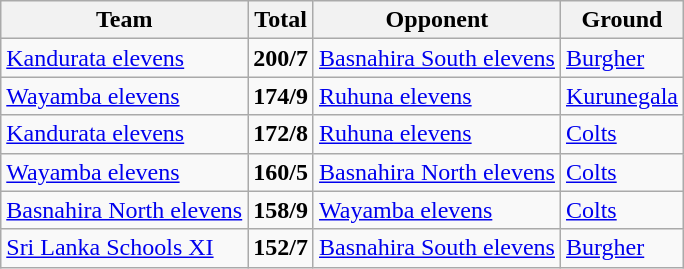<table class="wikitable">
<tr>
<th>Team</th>
<th>Total</th>
<th>Opponent</th>
<th>Ground</th>
</tr>
<tr>
<td><a href='#'>Kandurata elevens</a></td>
<td><strong>200/7</strong></td>
<td><a href='#'>Basnahira South elevens</a></td>
<td><a href='#'>Burgher</a></td>
</tr>
<tr>
<td><a href='#'>Wayamba elevens</a></td>
<td><strong>174/9</strong></td>
<td><a href='#'>Ruhuna elevens</a></td>
<td><a href='#'>Kurunegala</a></td>
</tr>
<tr>
<td><a href='#'>Kandurata elevens</a></td>
<td><strong>172/8</strong></td>
<td><a href='#'>Ruhuna elevens</a></td>
<td><a href='#'>Colts</a></td>
</tr>
<tr>
<td><a href='#'>Wayamba elevens</a></td>
<td><strong>160/5</strong></td>
<td><a href='#'>Basnahira North elevens</a></td>
<td><a href='#'>Colts</a></td>
</tr>
<tr>
<td><a href='#'>Basnahira North elevens</a></td>
<td><strong>158/9</strong></td>
<td><a href='#'>Wayamba elevens</a></td>
<td><a href='#'>Colts</a></td>
</tr>
<tr>
<td><a href='#'>Sri Lanka Schools XI</a></td>
<td><strong>152/7</strong></td>
<td><a href='#'>Basnahira South elevens</a></td>
<td><a href='#'>Burgher</a></td>
</tr>
</table>
